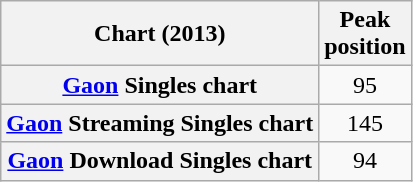<table class="wikitable sortable plainrowheaders">
<tr>
<th scope="col">Chart (2013)</th>
<th scope="col">Peak<br>position </th>
</tr>
<tr>
<th scope="row"><a href='#'>Gaon</a> Singles chart</th>
<td style="text-align:center;">95</td>
</tr>
<tr>
<th scope="row"><a href='#'>Gaon</a> Streaming Singles chart</th>
<td style="text-align:center;">145</td>
</tr>
<tr>
<th scope="row"><a href='#'>Gaon</a> Download Singles chart</th>
<td style="text-align:center;">94</td>
</tr>
</table>
